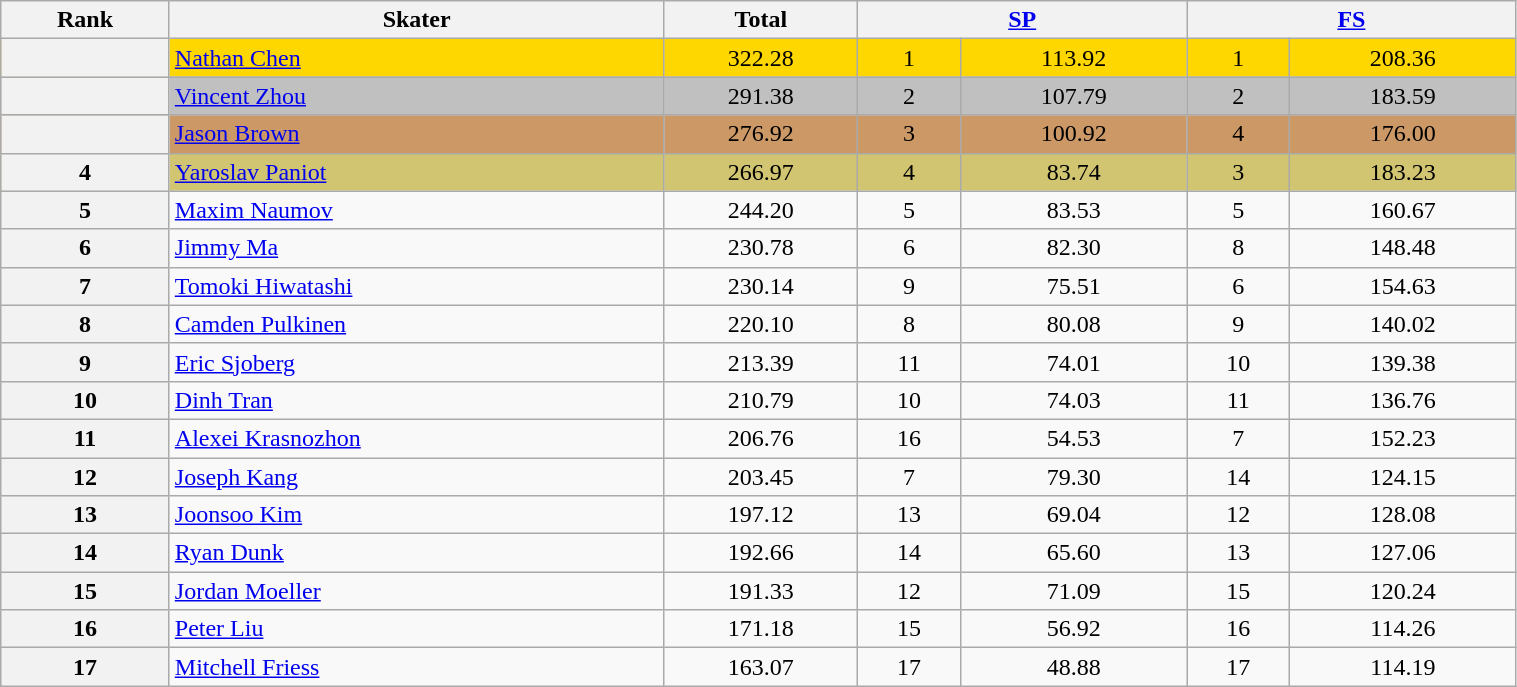<table class="wikitable sortable" style="text-align:left; width:80%">
<tr>
<th scope="col">Rank</th>
<th scope="col">Skater</th>
<th scope="col">Total</th>
<th scope="col" colspan="2" width="80px"><a href='#'>SP</a></th>
<th scope="col" colspan="2" width="80px"><a href='#'>FS</a></th>
</tr>
<tr bgcolor="gold">
<th scope="row"></th>
<td><a href='#'>Nathan Chen</a></td>
<td align="center">322.28</td>
<td align="center">1</td>
<td align="center">113.92</td>
<td align="center">1</td>
<td align="center">208.36</td>
</tr>
<tr bgcolor="silver">
<th scope="row"></th>
<td><a href='#'>Vincent Zhou</a></td>
<td align="center">291.38</td>
<td align="center">2</td>
<td align="center">107.79</td>
<td align="center">2</td>
<td align="center">183.59</td>
</tr>
<tr bgcolor="cc9966">
<th scope="row"></th>
<td><a href='#'>Jason Brown</a></td>
<td align="center">276.92</td>
<td align="center">3</td>
<td align="center">100.92</td>
<td align="center">4</td>
<td align="center">176.00</td>
</tr>
<tr bgcolor="#d1c571">
<th scope="row">4</th>
<td><a href='#'>Yaroslav Paniot</a></td>
<td align="center">266.97</td>
<td align="center">4</td>
<td align="center">83.74</td>
<td align="center">3</td>
<td align="center">183.23</td>
</tr>
<tr>
<th scope="row">5</th>
<td><a href='#'>Maxim Naumov</a></td>
<td align="center">244.20</td>
<td align="center">5</td>
<td align="center">83.53</td>
<td align="center">5</td>
<td align="center">160.67</td>
</tr>
<tr>
<th scope="row">6</th>
<td><a href='#'>Jimmy Ma</a></td>
<td align="center">230.78</td>
<td align="center">6</td>
<td align="center">82.30</td>
<td align="center">8</td>
<td align="center">148.48</td>
</tr>
<tr>
<th scope="row">7</th>
<td><a href='#'>Tomoki Hiwatashi</a></td>
<td align="center">230.14</td>
<td align="center">9</td>
<td align="center">75.51</td>
<td align="center">6</td>
<td align="center">154.63</td>
</tr>
<tr>
<th scope="row">8</th>
<td><a href='#'>Camden Pulkinen</a></td>
<td align="center">220.10</td>
<td align="center">8</td>
<td align="center">80.08</td>
<td align="center">9</td>
<td align="center">140.02</td>
</tr>
<tr>
<th scope="row">9</th>
<td><a href='#'>Eric Sjoberg</a></td>
<td align="center">213.39</td>
<td align="center">11</td>
<td align="center">74.01</td>
<td align="center">10</td>
<td align="center">139.38</td>
</tr>
<tr>
<th scope="row">10</th>
<td><a href='#'>Dinh Tran</a></td>
<td align="center">210.79</td>
<td align="center">10</td>
<td align="center">74.03</td>
<td align="center">11</td>
<td align="center">136.76</td>
</tr>
<tr>
<th scope="row">11</th>
<td><a href='#'>Alexei Krasnozhon</a></td>
<td align="center">206.76</td>
<td align="center">16</td>
<td align="center">54.53</td>
<td align="center">7</td>
<td align="center">152.23</td>
</tr>
<tr>
<th scope="row">12</th>
<td><a href='#'>Joseph Kang</a></td>
<td align="center">203.45</td>
<td align="center">7</td>
<td align="center">79.30</td>
<td align="center">14</td>
<td align="center">124.15</td>
</tr>
<tr>
<th scope="row">13</th>
<td><a href='#'>Joonsoo Kim</a></td>
<td align="center">197.12</td>
<td align="center">13</td>
<td align="center">69.04</td>
<td align="center">12</td>
<td align="center">128.08</td>
</tr>
<tr>
<th scope="row">14</th>
<td><a href='#'>Ryan Dunk</a></td>
<td align="center">192.66</td>
<td align="center">14</td>
<td align="center">65.60</td>
<td align="center">13</td>
<td align="center">127.06</td>
</tr>
<tr>
<th scope="row">15</th>
<td><a href='#'>Jordan Moeller</a></td>
<td align="center">191.33</td>
<td align="center">12</td>
<td align="center">71.09</td>
<td align="center">15</td>
<td align="center">120.24</td>
</tr>
<tr>
<th scope="row">16</th>
<td><a href='#'>Peter Liu</a></td>
<td align="center">171.18</td>
<td align="center">15</td>
<td align="center">56.92</td>
<td align="center">16</td>
<td align="center">114.26</td>
</tr>
<tr>
<th scope="row">17</th>
<td><a href='#'>Mitchell Friess</a></td>
<td align="center">163.07</td>
<td align="center">17</td>
<td align="center">48.88</td>
<td align="center">17</td>
<td align="center">114.19</td>
</tr>
</table>
